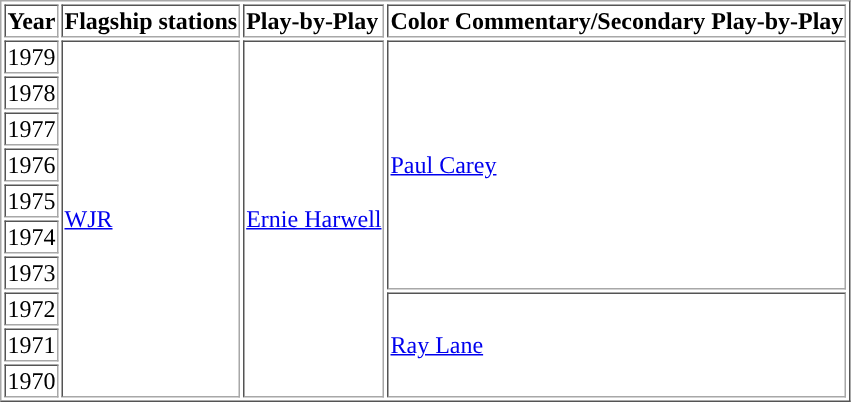<table border="1" cellpadding="1">
<tr>
<td><strong>Year</strong></td>
<td><strong>Flagship stations</strong></td>
<td><strong>Play-by-Play</strong></td>
<td><strong>Color Commentary/Secondary Play-by-Play</strong></td>
</tr>
<tr>
<td>1979</td>
<td rowspan=10><a href='#'>WJR</a></td>
<td rowspan=10><a href='#'>Ernie Harwell</a></td>
<td rowspan=7><a href='#'>Paul Carey</a></td>
</tr>
<tr>
<td>1978</td>
</tr>
<tr>
<td>1977</td>
</tr>
<tr>
<td>1976</td>
</tr>
<tr>
<td>1975</td>
</tr>
<tr>
<td>1974</td>
</tr>
<tr>
<td>1973</td>
</tr>
<tr>
<td>1972</td>
<td rowspan=3><a href='#'>Ray Lane</a></td>
</tr>
<tr>
<td>1971</td>
</tr>
<tr>
<td>1970</td>
</tr>
</table>
